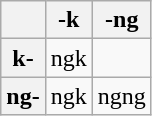<table class="wikitable" style=text-align:center>
<tr>
<th></th>
<th>-k</th>
<th>-ng</th>
</tr>
<tr>
<th>k-</th>
<td>ngk</td>
<td></td>
</tr>
<tr>
<th>ng-</th>
<td>ngk</td>
<td>ngng</td>
</tr>
</table>
